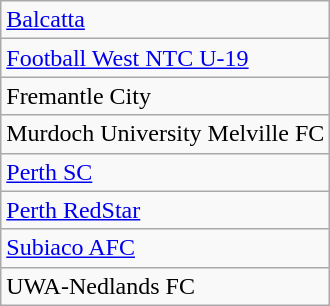<table class="wikitable">
<tr>
<td><a href='#'>Balcatta</a></td>
</tr>
<tr>
<td><a href='#'>Football West NTC U-19</a></td>
</tr>
<tr>
<td>Fremantle City</td>
</tr>
<tr>
<td>Murdoch University Melville FC</td>
</tr>
<tr>
<td><a href='#'>Perth SC</a></td>
</tr>
<tr>
<td><a href='#'>Perth RedStar</a></td>
</tr>
<tr>
<td><a href='#'>Subiaco AFC</a></td>
</tr>
<tr>
<td>UWA-Nedlands FC</td>
</tr>
</table>
